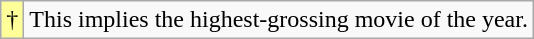<table class="wikitable">
<tr>
<td style="background-color:#FFFF99">†</td>
<td>This implies the highest-grossing movie of the year.</td>
</tr>
</table>
